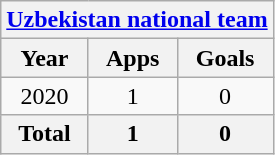<table class="wikitable" style="text-align:center">
<tr>
<th colspan=3><a href='#'>Uzbekistan national team</a></th>
</tr>
<tr>
<th>Year</th>
<th>Apps</th>
<th>Goals</th>
</tr>
<tr>
<td>2020</td>
<td>1</td>
<td>0</td>
</tr>
<tr>
<th>Total</th>
<th>1</th>
<th>0</th>
</tr>
</table>
